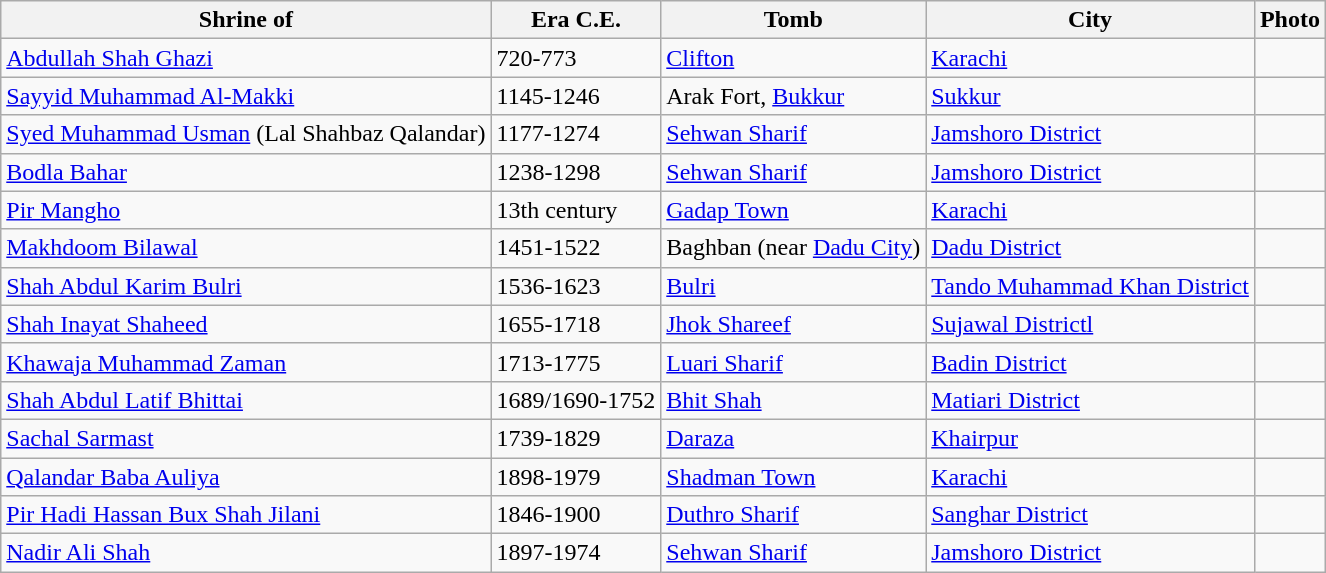<table class="wikitable sortable">
<tr>
<th>Shrine of</th>
<th>Era C.E.</th>
<th>Tomb</th>
<th>City</th>
<th>Photo</th>
</tr>
<tr>
<td><a href='#'>Abdullah Shah Ghazi</a></td>
<td>720-773</td>
<td><a href='#'>Clifton</a></td>
<td><a href='#'>Karachi</a></td>
<td></td>
</tr>
<tr>
<td><a href='#'>Sayyid Muhammad Al-Makki</a></td>
<td>1145-1246</td>
<td>Arak Fort, <a href='#'>Bukkur</a></td>
<td><a href='#'>Sukkur</a></td>
<td></td>
</tr>
<tr>
<td><a href='#'>Syed Muhammad Usman</a> (Lal Shahbaz Qalandar)</td>
<td>1177-1274</td>
<td><a href='#'>Sehwan Sharif</a></td>
<td><a href='#'>Jamshoro District</a></td>
<td></td>
</tr>
<tr>
<td><a href='#'>Bodla Bahar</a></td>
<td>1238-1298</td>
<td><a href='#'>Sehwan Sharif</a></td>
<td><a href='#'>Jamshoro District</a></td>
<td></td>
</tr>
<tr>
<td><a href='#'>Pir Mangho</a></td>
<td>13th century</td>
<td><a href='#'>Gadap Town</a></td>
<td><a href='#'>Karachi</a></td>
<td></td>
</tr>
<tr>
<td><a href='#'>Makhdoom Bilawal</a></td>
<td>1451-1522</td>
<td>Baghban (near <a href='#'>Dadu City</a>)</td>
<td><a href='#'>Dadu District</a></td>
<td></td>
</tr>
<tr>
<td><a href='#'>Shah Abdul Karim Bulri</a></td>
<td>1536-1623</td>
<td><a href='#'>Bulri</a></td>
<td><a href='#'>Tando Muhammad Khan District</a></td>
<td></td>
</tr>
<tr>
<td><a href='#'>Shah Inayat Shaheed</a></td>
<td>1655-1718</td>
<td><a href='#'>Jhok Shareef</a></td>
<td><a href='#'>Sujawal Districtl</a></td>
<td></td>
</tr>
<tr>
<td><a href='#'>Khawaja Muhammad Zaman</a></td>
<td>1713-1775</td>
<td><a href='#'>Luari Sharif</a></td>
<td><a href='#'>Badin District</a></td>
<td></td>
</tr>
<tr>
<td><a href='#'>Shah Abdul Latif Bhittai</a></td>
<td>1689/1690-1752</td>
<td><a href='#'>Bhit Shah</a></td>
<td><a href='#'>Matiari District</a></td>
<td></td>
</tr>
<tr>
<td><a href='#'>Sachal Sarmast</a></td>
<td>1739-1829</td>
<td><a href='#'>Daraza</a></td>
<td><a href='#'>Khairpur</a></td>
<td></td>
</tr>
<tr>
<td><a href='#'>Qalandar Baba Auliya</a></td>
<td>1898-1979</td>
<td><a href='#'>Shadman Town</a></td>
<td><a href='#'>Karachi</a></td>
<td></td>
</tr>
<tr>
<td><a href='#'>Pir Hadi Hassan Bux Shah Jilani</a></td>
<td>1846-1900</td>
<td><a href='#'>Duthro Sharif</a></td>
<td><a href='#'>Sanghar District</a></td>
<td></td>
</tr>
<tr>
<td><a href='#'>Nadir Ali Shah</a></td>
<td>1897-1974</td>
<td><a href='#'>Sehwan Sharif</a></td>
<td><a href='#'>Jamshoro District</a></td>
<td></td>
</tr>
</table>
